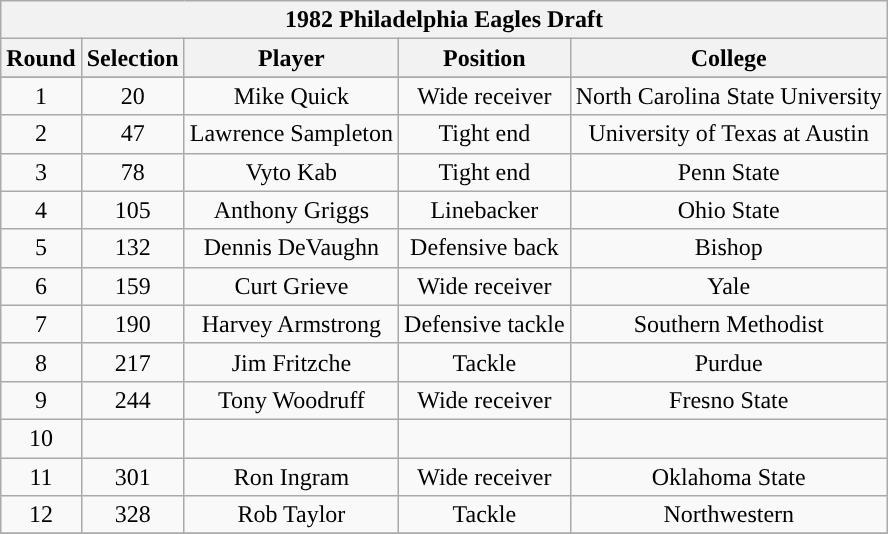<table class="wikitable" style="text-align:center">
<tr>
<th colspan=6>1982 Philadelphia Eagles Draft</th>
</tr>
<tr>
<th>Round</th>
<th>Selection</th>
<th>Player</th>
<th>Position</th>
<th>College</th>
</tr>
<tr>
</tr>
<tr align="center" bgcolor="">
<td>1</td>
<td>20</td>
<td>Mike Quick</td>
<td>Wide receiver</td>
<td>North Carolina State University</td>
</tr>
<tr align="center" bgcolor="">
<td>2</td>
<td>47</td>
<td>Lawrence Sampleton</td>
<td>Tight end</td>
<td>University of Texas at Austin</td>
</tr>
<tr align="center" bgcolor="">
<td>3</td>
<td>78</td>
<td>Vyto Kab</td>
<td>Tight end</td>
<td>Penn State</td>
</tr>
<tr align="center" bgcolor="">
<td>4</td>
<td>105</td>
<td>Anthony Griggs</td>
<td>Linebacker</td>
<td>Ohio State</td>
</tr>
<tr align="center" bgcolor="">
<td>5</td>
<td>132</td>
<td>Dennis DeVaughn</td>
<td>Defensive back</td>
<td>Bishop</td>
</tr>
<tr align="center" bgcolor="">
<td>6</td>
<td>159</td>
<td>Curt Grieve</td>
<td>Wide receiver</td>
<td>Yale</td>
</tr>
<tr align="center" bgcolor="">
<td>7</td>
<td>190</td>
<td>Harvey Armstrong</td>
<td>Defensive tackle</td>
<td>Southern Methodist</td>
</tr>
<tr align="center" bgcolor="">
<td>8</td>
<td>217</td>
<td>Jim Fritzche</td>
<td>Tackle</td>
<td>Purdue</td>
</tr>
<tr align="center" bgcolor="">
<td>9</td>
<td>244</td>
<td>Tony Woodruff</td>
<td>Wide receiver</td>
<td>Fresno State</td>
</tr>
<tr align="center" bgcolor="">
<td>10</td>
<td></td>
<td></td>
<td></td>
<td></td>
</tr>
<tr align="center" bgcolor="">
<td>11</td>
<td>301</td>
<td>Ron Ingram</td>
<td>Wide receiver</td>
<td>Oklahoma State</td>
</tr>
<tr align="center" bgcolor="">
<td>12</td>
<td>328</td>
<td>Rob Taylor</td>
<td>Tackle</td>
<td>Northwestern</td>
</tr>
<tr align="center" bgcolor="">
</tr>
</table>
